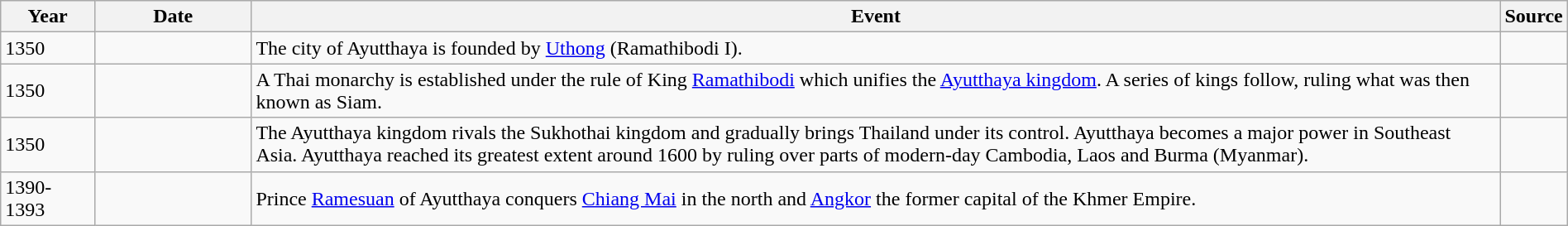<table class="wikitable" width="100%">
<tr>
<th style="width:6%">Year</th>
<th style="width:10%">Date</th>
<th>Event</th>
<th>Source</th>
</tr>
<tr>
<td>1350</td>
<td></td>
<td>The city of Ayutthaya is founded by <a href='#'>Uthong</a> (Ramathibodi I).</td>
<td></td>
</tr>
<tr>
<td>1350</td>
<td></td>
<td>A Thai monarchy is established under the rule of King <a href='#'>Ramathibodi</a> which unifies the <a href='#'>Ayutthaya kingdom</a>. A series of kings follow, ruling what was then known as Siam.</td>
<td></td>
</tr>
<tr>
<td>1350</td>
<td></td>
<td>The Ayutthaya kingdom rivals the Sukhothai kingdom and gradually brings Thailand under its control. Ayutthaya becomes a major power in Southeast Asia. Ayutthaya reached its greatest extent around 1600 by ruling over parts of modern-day Cambodia, Laos and Burma (Myanmar).</td>
<td></td>
</tr>
<tr>
<td>1390-1393</td>
<td></td>
<td>Prince <a href='#'>Ramesuan</a> of Ayutthaya conquers <a href='#'>Chiang Mai</a> in the north and <a href='#'>Angkor</a> the former capital of the Khmer Empire.</td>
<td></td>
</tr>
</table>
